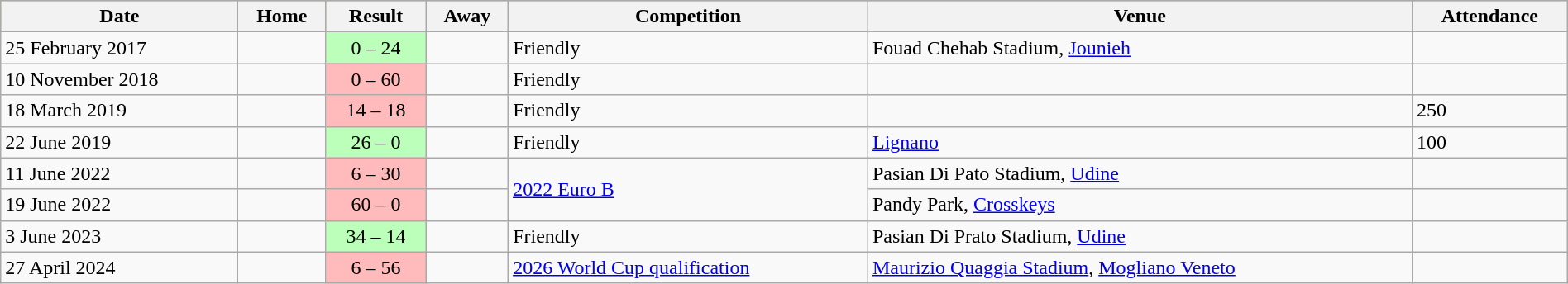<table class="wikitable" width=100%>
<tr bgcolor=#bdb76b>
<th>Date</th>
<th>Home</th>
<th>Result</th>
<th>Away</th>
<th>Competition</th>
<th>Venue</th>
<th>Attendance</th>
</tr>
<tr>
<td>25 February 2017</td>
<td></td>
<td style="text-align: center; background: #BBFFBB;">0 – 24</td>
<td></td>
<td>Friendly</td>
<td>Fouad Chehab Stadium, <a href='#'>Jounieh</a></td>
<td></td>
</tr>
<tr>
<td>10 November 2018</td>
<td></td>
<td style="text-align: center; background: #FFBBBB;">0 – 60</td>
<td></td>
<td>Friendly</td>
<td></td>
<td></td>
</tr>
<tr>
<td>18 March 2019</td>
<td></td>
<td style="text-align: center; background: #FFBBBB;">14 – 18</td>
<td></td>
<td>Friendly</td>
<td></td>
<td>250</td>
</tr>
<tr>
<td>22 June 2019</td>
<td></td>
<td style="text-align: center; background: #BBFFBB;">26 – 0</td>
<td></td>
<td>Friendly</td>
<td><a href='#'>Lignano</a></td>
<td>100</td>
</tr>
<tr>
<td>11 June 2022</td>
<td></td>
<td style="text-align: center; background: #FFBBBB;">6 – 30</td>
<td></td>
<td rowspan="2"><a href='#'>2022 Euro B</a></td>
<td>Pasian Di Pato Stadium, <a href='#'>Udine</a></td>
<td></td>
</tr>
<tr>
<td>19 June 2022</td>
<td></td>
<td style="text-align: center; background: #FFBBBB;">60 – 0</td>
<td></td>
<td>Pandy Park, <a href='#'>Crosskeys</a></td>
<td></td>
</tr>
<tr>
<td>3 June 2023</td>
<td></td>
<td style="text-align: center; background: #BBFFBB;">34 – 14</td>
<td></td>
<td>Friendly</td>
<td>Pasian Di Prato Stadium, <a href='#'>Udine</a></td>
<td></td>
</tr>
<tr>
<td>27 April 2024</td>
<td></td>
<td style="text-align: center; background: #FFBBBB;">6 – 56</td>
<td></td>
<td><a href='#'>2026 World Cup qualification</a></td>
<td><a href='#'>Maurizio Quaggia Stadium</a>, <a href='#'>Mogliano Veneto</a></td>
<td></td>
</tr>
</table>
